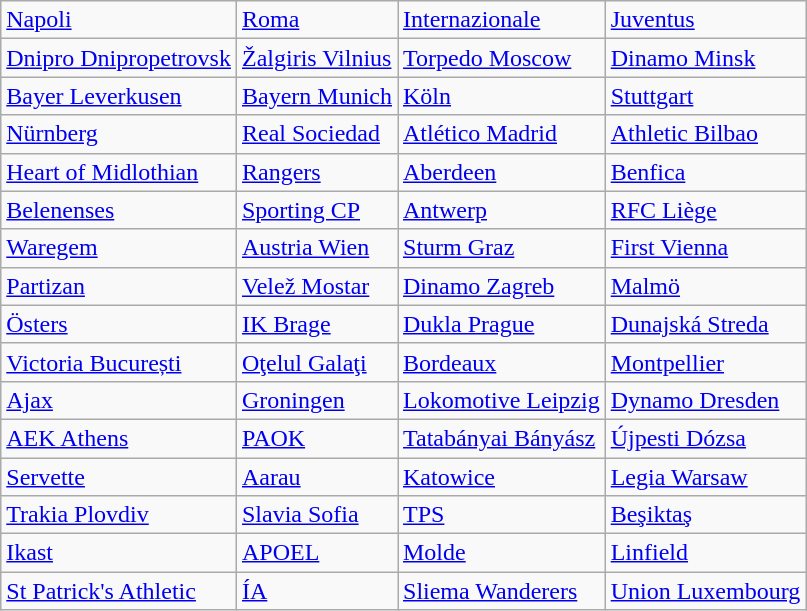<table class="wikitable">
<tr>
<td> <a href='#'>Napoli</a> </td>
<td> <a href='#'>Roma</a> </td>
<td> <a href='#'>Internazionale</a> </td>
<td> <a href='#'>Juventus</a> </td>
</tr>
<tr>
<td> <a href='#'>Dnipro Dnipropetrovsk</a> </td>
<td> <a href='#'>Žalgiris Vilnius</a> </td>
<td> <a href='#'>Torpedo Moscow</a> </td>
<td> <a href='#'>Dinamo Minsk</a> </td>
</tr>
<tr>
<td> <a href='#'>Bayer Leverkusen</a> </td>
<td> <a href='#'>Bayern Munich</a> </td>
<td> <a href='#'>Köln</a> </td>
<td> <a href='#'>Stuttgart</a> </td>
</tr>
<tr>
<td> <a href='#'>Nürnberg</a> </td>
<td> <a href='#'>Real Sociedad</a> </td>
<td> <a href='#'>Atlético Madrid</a> </td>
<td> <a href='#'>Athletic Bilbao</a> </td>
</tr>
<tr>
<td> <a href='#'>Heart of Midlothian</a> </td>
<td> <a href='#'>Rangers</a> </td>
<td> <a href='#'>Aberdeen</a> </td>
<td> <a href='#'>Benfica</a> </td>
</tr>
<tr>
<td> <a href='#'>Belenenses</a> </td>
<td> <a href='#'>Sporting CP</a> </td>
<td> <a href='#'>Antwerp</a> </td>
<td> <a href='#'>RFC Liège</a> </td>
</tr>
<tr>
<td> <a href='#'>Waregem</a> </td>
<td> <a href='#'>Austria Wien</a> </td>
<td> <a href='#'>Sturm Graz</a> </td>
<td> <a href='#'>First Vienna</a> </td>
</tr>
<tr>
<td> <a href='#'>Partizan</a> </td>
<td> <a href='#'>Velež Mostar</a> </td>
<td> <a href='#'>Dinamo Zagreb</a> </td>
<td> <a href='#'>Malmö</a> </td>
</tr>
<tr>
<td> <a href='#'>Östers</a> </td>
<td> <a href='#'>IK Brage</a> </td>
<td> <a href='#'>Dukla Prague</a> </td>
<td> <a href='#'>Dunajská Streda</a> </td>
</tr>
<tr>
<td> <a href='#'>Victoria București</a> </td>
<td> <a href='#'>Oţelul Galaţi</a> </td>
<td> <a href='#'>Bordeaux</a> </td>
<td> <a href='#'>Montpellier</a> </td>
</tr>
<tr>
<td> <a href='#'>Ajax</a> </td>
<td> <a href='#'>Groningen</a> </td>
<td> <a href='#'>Lokomotive Leipzig</a> </td>
<td> <a href='#'>Dynamo Dresden</a> </td>
</tr>
<tr>
<td> <a href='#'>AEK Athens</a> </td>
<td> <a href='#'>PAOK</a> </td>
<td> <a href='#'>Tatabányai Bányász</a> </td>
<td> <a href='#'>Újpesti Dózsa</a> </td>
</tr>
<tr>
<td> <a href='#'>Servette</a> </td>
<td> <a href='#'>Aarau</a> </td>
<td> <a href='#'>Katowice</a> </td>
<td> <a href='#'>Legia Warsaw</a> </td>
</tr>
<tr>
<td> <a href='#'>Trakia Plovdiv</a> </td>
<td> <a href='#'>Slavia Sofia</a> </td>
<td> <a href='#'>TPS</a> </td>
<td> <a href='#'>Beşiktaş</a> </td>
</tr>
<tr>
<td> <a href='#'>Ikast</a> </td>
<td> <a href='#'>APOEL</a> </td>
<td> <a href='#'>Molde</a> </td>
<td> <a href='#'>Linfield</a> </td>
</tr>
<tr>
<td> <a href='#'>St Patrick's Athletic</a> </td>
<td> <a href='#'>ÍA</a> </td>
<td> <a href='#'>Sliema Wanderers</a> </td>
<td> <a href='#'>Union Luxembourg</a> </td>
</tr>
</table>
